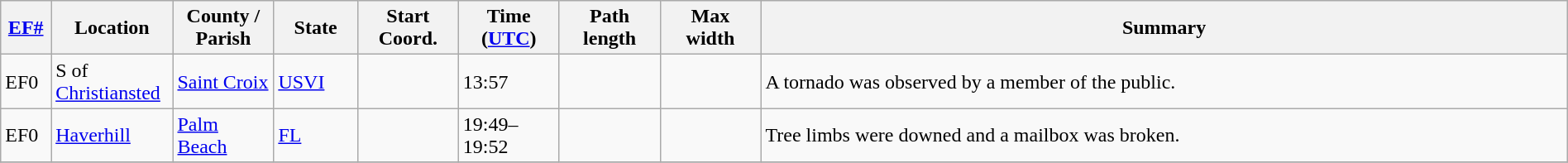<table class="wikitable sortable" style="width:100%;">
<tr>
<th scope="col" style="width:3%; text-align:center;"><a href='#'>EF#</a></th>
<th scope="col" style="width:7%; text-align:center;" class="unsortable">Location</th>
<th scope="col" style="width:6%; text-align:center;" class="unsortable">County / Parish</th>
<th scope="col" style="width:5%; text-align:center;">State</th>
<th scope="col" style="width:6%; text-align:center;">Start Coord.</th>
<th scope="col" style="width:6%; text-align:center;">Time (<a href='#'>UTC</a>)</th>
<th scope="col" style="width:6%; text-align:center;">Path length</th>
<th scope="col" style="width:6%; text-align:center;">Max width</th>
<th scope="col" class="unsortable" style="width:48%; text-align:center;">Summary</th>
</tr>
<tr>
<td bgcolor=>EF0</td>
<td>S of <a href='#'>Christiansted</a></td>
<td><a href='#'>Saint Croix</a></td>
<td><a href='#'>USVI</a></td>
<td></td>
<td>13:57</td>
<td></td>
<td></td>
<td>A tornado was observed by a member of the public.</td>
</tr>
<tr>
<td bgcolor=>EF0</td>
<td><a href='#'>Haverhill</a></td>
<td><a href='#'>Palm Beach</a></td>
<td><a href='#'>FL</a></td>
<td></td>
<td>19:49–19:52</td>
<td></td>
<td></td>
<td>Tree limbs were downed and a mailbox was broken.</td>
</tr>
<tr>
</tr>
</table>
